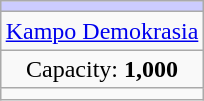<table class="wikitable" style="text-align:center; margin:1em auto;">
<tr>
<th style="background-color:#CCCCFF"></th>
</tr>
<tr>
<td><a href='#'>Kampo Demokrasia</a></td>
</tr>
<tr>
<td>Capacity: <strong>1,000</strong></td>
</tr>
<tr>
<td></td>
</tr>
</table>
